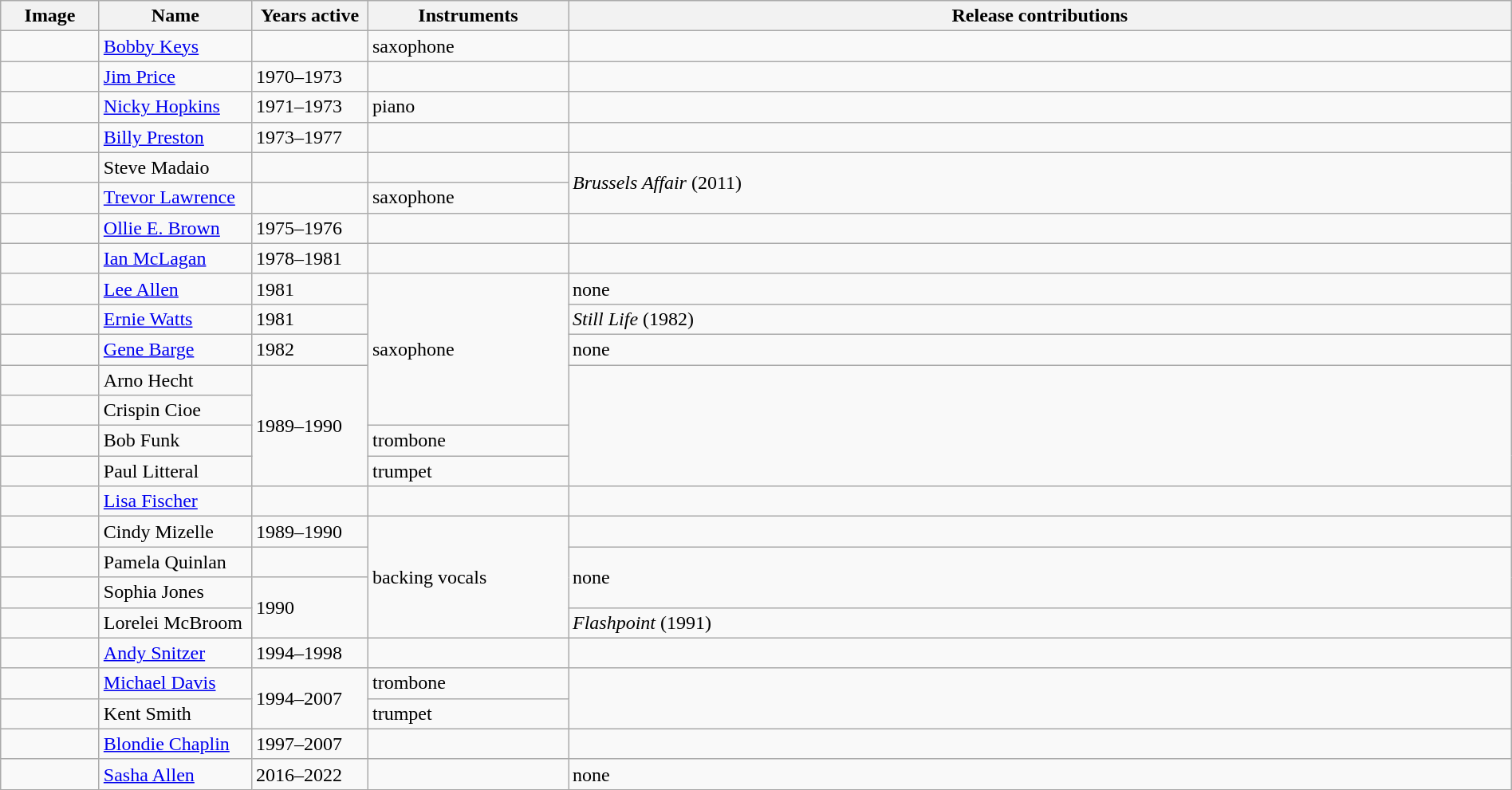<table class="wikitable" width="100%" border="1">
<tr>
<th width="75">Image</th>
<th width="120">Name</th>
<th width="90">Years active</th>
<th width="160">Instruments</th>
<th>Release contributions</th>
</tr>
<tr>
<td></td>
<td><a href='#'>Bobby Keys</a></td>
<td></td>
<td>saxophone</td>
<td></td>
</tr>
<tr>
<td></td>
<td><a href='#'>Jim Price</a></td>
<td>1970–1973</td>
<td></td>
<td></td>
</tr>
<tr>
<td></td>
<td><a href='#'>Nicky Hopkins</a></td>
<td>1971–1973 </td>
<td>piano</td>
<td></td>
</tr>
<tr>
<td></td>
<td><a href='#'>Billy Preston</a></td>
<td>1973–1977 </td>
<td></td>
<td></td>
</tr>
<tr>
<td></td>
<td>Steve Madaio</td>
<td></td>
<td></td>
<td rowspan="2"><em>Brussels Affair</em> (2011)</td>
</tr>
<tr>
<td></td>
<td><a href='#'>Trevor Lawrence</a></td>
<td></td>
<td>saxophone</td>
</tr>
<tr>
<td></td>
<td><a href='#'>Ollie E. Brown</a></td>
<td>1975–1976</td>
<td></td>
<td></td>
</tr>
<tr>
<td></td>
<td><a href='#'>Ian McLagan</a></td>
<td>1978–1981 </td>
<td></td>
<td></td>
</tr>
<tr>
<td></td>
<td><a href='#'>Lee Allen</a></td>
<td>1981 </td>
<td rowspan="5">saxophone</td>
<td>none</td>
</tr>
<tr>
<td></td>
<td><a href='#'>Ernie Watts</a></td>
<td>1981</td>
<td><em>Still Life</em> (1982)</td>
</tr>
<tr>
<td></td>
<td><a href='#'>Gene Barge</a></td>
<td>1982 </td>
<td>none</td>
</tr>
<tr>
<td></td>
<td>Arno Hecht</td>
<td rowspan="4">1989–1990</td>
<td rowspan="4"></td>
</tr>
<tr>
<td></td>
<td>Crispin Cioe</td>
</tr>
<tr>
<td></td>
<td>Bob Funk</td>
<td>trombone</td>
</tr>
<tr>
<td></td>
<td>Paul Litteral</td>
<td>trumpet</td>
</tr>
<tr>
<td></td>
<td><a href='#'>Lisa Fischer</a></td>
<td></td>
<td></td>
<td></td>
</tr>
<tr>
<td></td>
<td>Cindy Mizelle</td>
<td>1989–1990</td>
<td rowspan="4">backing vocals</td>
<td></td>
</tr>
<tr>
<td></td>
<td>Pamela Quinlan</td>
<td></td>
<td rowspan="2">none</td>
</tr>
<tr>
<td></td>
<td>Sophia Jones</td>
<td rowspan="2">1990</td>
</tr>
<tr>
<td></td>
<td>Lorelei McBroom</td>
<td><em>Flashpoint</em> (1991)</td>
</tr>
<tr>
<td></td>
<td><a href='#'>Andy Snitzer</a></td>
<td>1994–1998</td>
<td></td>
<td></td>
</tr>
<tr>
<td></td>
<td><a href='#'>Michael Davis</a></td>
<td rowspan="2">1994–2007</td>
<td>trombone</td>
<td rowspan="2"></td>
</tr>
<tr>
<td></td>
<td>Kent Smith</td>
<td>trumpet</td>
</tr>
<tr>
<td></td>
<td><a href='#'>Blondie Chaplin</a></td>
<td>1997–2007</td>
<td></td>
<td></td>
</tr>
<tr>
<td></td>
<td><a href='#'>Sasha Allen</a></td>
<td>2016–2022</td>
<td></td>
<td>none</td>
</tr>
</table>
